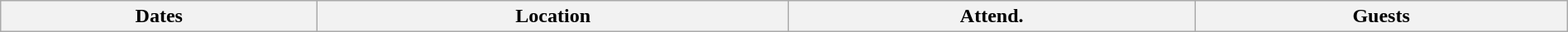<table class="wikitable" width="100%">
<tr>
<th>Dates</th>
<th>Location</th>
<th>Attend.</th>
<th>Guests<br></th>
</tr>
</table>
